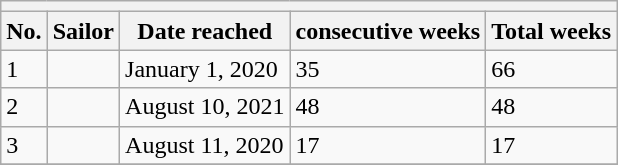<table class="sortable wikitable">
<tr>
<th colspan="5"></th>
</tr>
<tr>
<th>No.</th>
<th>Sailor</th>
<th>Date reached</th>
<th>consecutive weeks</th>
<th>Total weeks</th>
</tr>
<tr>
<td>1</td>
<td></td>
<td>January 1, 2020</td>
<td>35</td>
<td>66</td>
</tr>
<tr>
<td>2</td>
<td></td>
<td>August 10, 2021</td>
<td>48</td>
<td>48</td>
</tr>
<tr>
<td>3</td>
<td></td>
<td>August 11, 2020</td>
<td>17</td>
<td>17</td>
</tr>
<tr>
</tr>
</table>
